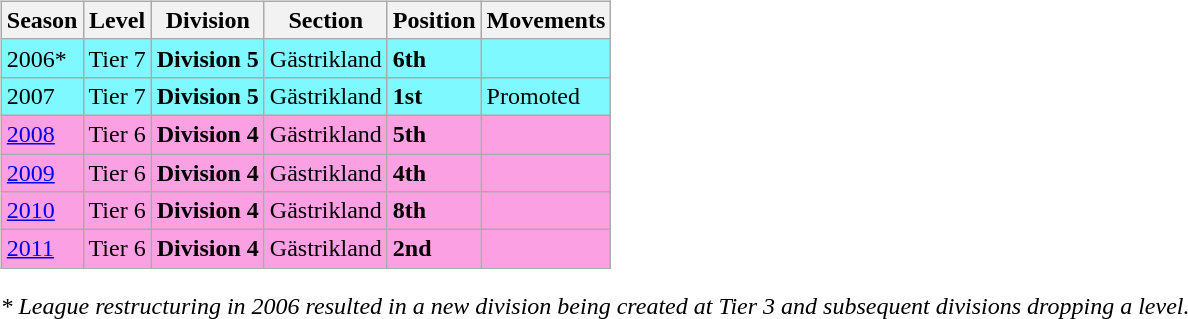<table>
<tr>
<td valign="top" width=0%><br><table class="wikitable">
<tr style="background:#f0f6fa;">
<th><strong>Season</strong></th>
<th><strong>Level</strong></th>
<th><strong>Division</strong></th>
<th><strong>Section</strong></th>
<th><strong>Position</strong></th>
<th><strong>Movements</strong></th>
</tr>
<tr>
<td style="background:#7DF9FF;">2006*</td>
<td style="background:#7DF9FF;">Tier 7</td>
<td style="background:#7DF9FF;"><strong>Division 5</strong></td>
<td style="background:#7DF9FF;">Gästrikland</td>
<td style="background:#7DF9FF;"><strong>6th</strong></td>
<td style="background:#7DF9FF;"></td>
</tr>
<tr>
<td style="background:#7DF9FF;">2007</td>
<td style="background:#7DF9FF;">Tier 7</td>
<td style="background:#7DF9FF;"><strong>Division 5</strong></td>
<td style="background:#7DF9FF;">Gästrikland</td>
<td style="background:#7DF9FF;"><strong>1st</strong></td>
<td style="background:#7DF9FF;">Promoted</td>
</tr>
<tr>
<td style="background:#FBA0E3;"><a href='#'>2008</a></td>
<td style="background:#FBA0E3;">Tier 6</td>
<td style="background:#FBA0E3;"><strong>Division 4</strong></td>
<td style="background:#FBA0E3;">Gästrikland</td>
<td style="background:#FBA0E3;"><strong>5th</strong></td>
<td style="background:#FBA0E3;"></td>
</tr>
<tr>
<td style="background:#FBA0E3;"><a href='#'>2009</a></td>
<td style="background:#FBA0E3;">Tier 6</td>
<td style="background:#FBA0E3;"><strong>Division 4</strong></td>
<td style="background:#FBA0E3;">Gästrikland</td>
<td style="background:#FBA0E3;"><strong>4th</strong></td>
<td style="background:#FBA0E3;"></td>
</tr>
<tr>
<td style="background:#FBA0E3;"><a href='#'>2010</a></td>
<td style="background:#FBA0E3;">Tier 6</td>
<td style="background:#FBA0E3;"><strong>Division 4</strong></td>
<td style="background:#FBA0E3;">Gästrikland</td>
<td style="background:#FBA0E3;"><strong>8th</strong></td>
<td style="background:#FBA0E3;"></td>
</tr>
<tr>
<td style="background:#FBA0E3;"><a href='#'>2011</a></td>
<td style="background:#FBA0E3;">Tier 6</td>
<td style="background:#FBA0E3;"><strong>Division 4</strong></td>
<td style="background:#FBA0E3;">Gästrikland</td>
<td style="background:#FBA0E3;"><strong>2nd</strong></td>
<td style="background:#FBA0E3;"></td>
</tr>
</table>
<em>* League restructuring in 2006 resulted in a new division being created at Tier 3 and subsequent divisions dropping a level.</em>


</td>
</tr>
</table>
